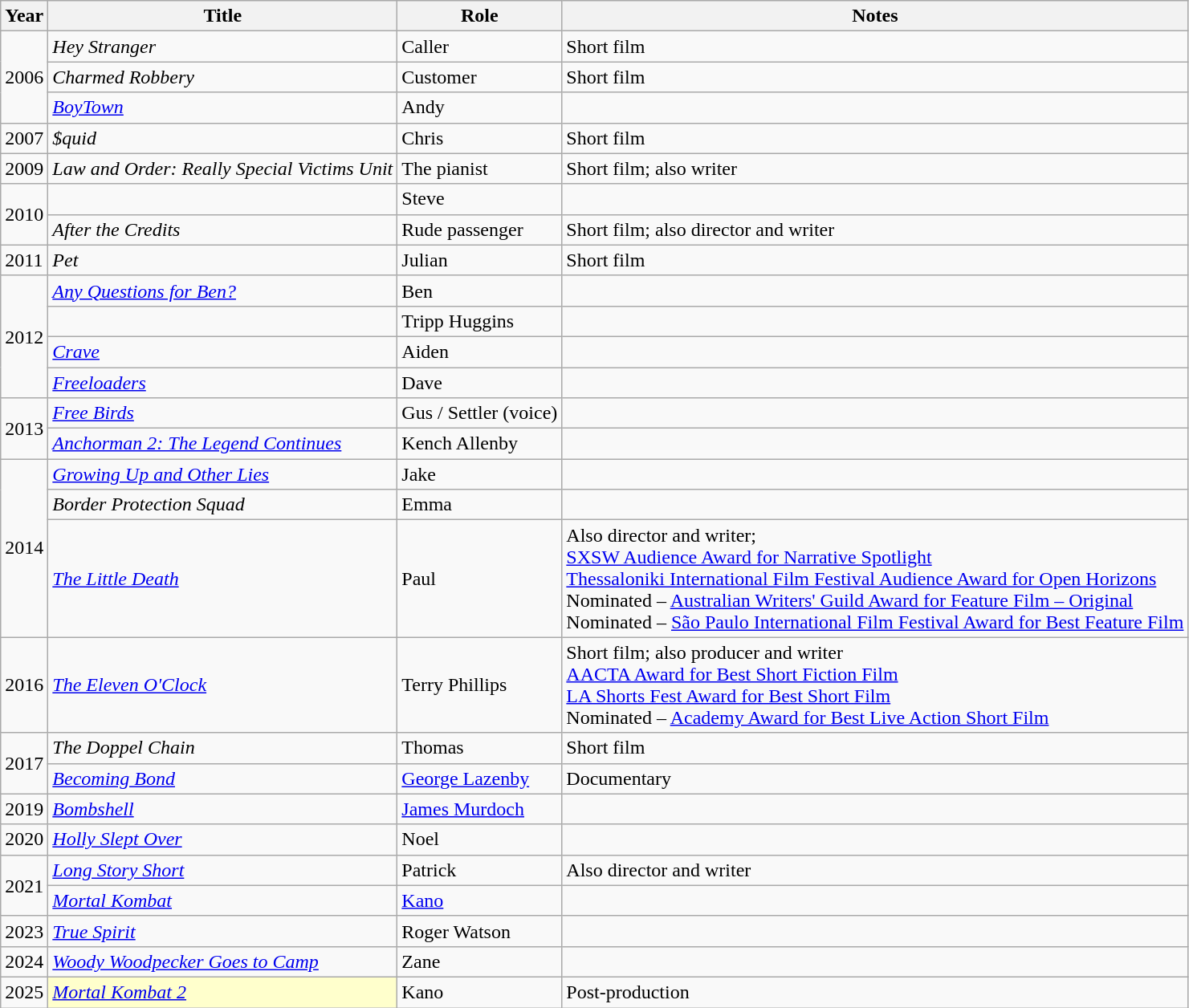<table class="wikitable sortable">
<tr>
<th>Year</th>
<th>Title</th>
<th>Role</th>
<th class="unsortable">Notes</th>
</tr>
<tr>
<td rowspan="3">2006</td>
<td><em>Hey Stranger</em></td>
<td>Caller</td>
<td>Short film</td>
</tr>
<tr>
<td><em>Charmed Robbery</em></td>
<td>Customer</td>
<td>Short film</td>
</tr>
<tr>
<td><em><a href='#'>BoyTown</a></em></td>
<td>Andy</td>
<td></td>
</tr>
<tr>
<td>2007</td>
<td><em>$quid</em></td>
<td>Chris</td>
<td>Short film</td>
</tr>
<tr>
<td>2009</td>
<td><em>Law and Order: Really Special Victims Unit</em></td>
<td>The pianist</td>
<td>Short film; also writer</td>
</tr>
<tr>
<td rowspan="2">2010</td>
<td><em></em></td>
<td>Steve</td>
<td></td>
</tr>
<tr>
<td><em>After the Credits</em></td>
<td>Rude passenger</td>
<td>Short film; also director and writer</td>
</tr>
<tr>
<td>2011</td>
<td><em>Pet</em></td>
<td>Julian</td>
<td>Short film</td>
</tr>
<tr>
<td rowspan="4">2012</td>
<td><em><a href='#'>Any Questions for Ben?</a></em></td>
<td>Ben</td>
<td></td>
</tr>
<tr>
<td><em></em></td>
<td>Tripp Huggins</td>
<td></td>
</tr>
<tr>
<td><em><a href='#'>Crave</a></em></td>
<td>Aiden</td>
<td></td>
</tr>
<tr>
<td><em><a href='#'>Freeloaders</a></em></td>
<td>Dave</td>
<td></td>
</tr>
<tr>
<td rowspan="2">2013</td>
<td><em><a href='#'>Free Birds</a></em></td>
<td>Gus / Settler (voice)</td>
<td></td>
</tr>
<tr>
<td><em><a href='#'>Anchorman 2: The Legend Continues</a></em></td>
<td>Kench Allenby</td>
<td></td>
</tr>
<tr>
<td rowspan="3">2014</td>
<td><em><a href='#'>Growing Up and Other Lies</a></em></td>
<td>Jake</td>
<td></td>
</tr>
<tr>
<td><em>Border Protection Squad</em></td>
<td>Emma</td>
<td></td>
</tr>
<tr>
<td><em><a href='#'>The Little Death</a></em></td>
<td>Paul</td>
<td>Also director and writer;<br><a href='#'>SXSW Audience Award for Narrative Spotlight</a><br><a href='#'>Thessaloniki International Film Festival Audience Award for Open Horizons</a><br>Nominated – <a href='#'>Australian Writers' Guild Award for Feature Film – Original</a><br>Nominated – <a href='#'>São Paulo International Film Festival Award for Best Feature Film</a></td>
</tr>
<tr>
<td>2016</td>
<td><em><a href='#'>The Eleven O'Clock</a></em></td>
<td>Terry Phillips</td>
<td>Short film; also producer and writer<br><a href='#'>AACTA Award for Best Short Fiction Film</a><br><a href='#'>LA Shorts Fest Award for Best Short Film</a><br>Nominated – <a href='#'>Academy Award for Best Live Action Short Film</a></td>
</tr>
<tr>
<td rowspan="2">2017</td>
<td><em>The Doppel Chain</em></td>
<td>Thomas</td>
<td>Short film</td>
</tr>
<tr>
<td><em><a href='#'>Becoming Bond</a></em></td>
<td><a href='#'>George Lazenby</a></td>
<td>Documentary</td>
</tr>
<tr>
<td>2019</td>
<td><em><a href='#'>Bombshell</a></em></td>
<td><a href='#'>James Murdoch</a></td>
<td></td>
</tr>
<tr>
<td>2020</td>
<td><em><a href='#'>Holly Slept Over</a></em></td>
<td>Noel</td>
<td></td>
</tr>
<tr>
<td rowspan="2">2021</td>
<td><em><a href='#'>Long Story Short</a></em></td>
<td>Patrick</td>
<td>Also director and writer</td>
</tr>
<tr>
<td><em><a href='#'>Mortal Kombat</a></em></td>
<td><a href='#'>Kano</a></td>
<td></td>
</tr>
<tr>
<td>2023</td>
<td><em><a href='#'>True Spirit</a></em></td>
<td>Roger Watson</td>
<td></td>
</tr>
<tr>
<td>2024</td>
<td><em><a href='#'>Woody Woodpecker Goes to Camp</a></em></td>
<td>Zane</td>
<td></td>
</tr>
<tr>
<td>2025</td>
<td style="background:#FFFFCC;"><em><a href='#'>Mortal Kombat 2</a></em></td>
<td>Kano</td>
<td>Post-production</td>
</tr>
</table>
